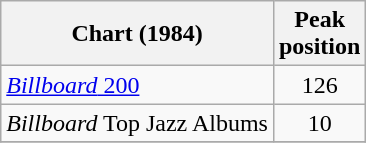<table class="wikitable">
<tr>
<th>Chart (1984)</th>
<th>Peak<br>position</th>
</tr>
<tr>
<td><a href='#'><em>Billboard</em> 200</a></td>
<td align="center">126</td>
</tr>
<tr>
<td><em>Billboard</em> Top Jazz Albums</td>
<td align="center">10</td>
</tr>
<tr>
</tr>
</table>
